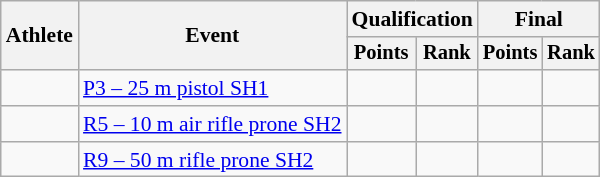<table class="wikitable" style="font-size:90%">
<tr>
<th rowspan="2">Athlete</th>
<th rowspan="2">Event</th>
<th colspan="2">Qualification</th>
<th colspan="2">Final</th>
</tr>
<tr style="font-size:95%">
<th>Points</th>
<th>Rank</th>
<th>Points</th>
<th>Rank</th>
</tr>
<tr align=center>
<td align=left> </td>
<td align=left><a href='#'>P3 – 25 m pistol SH1</a></td>
<td></td>
<td></td>
<td></td>
<td></td>
</tr>
<tr align=center>
<td align=left> </td>
<td align=left><a href='#'>R5 – 10 m air rifle prone SH2</a></td>
<td></td>
<td></td>
<td></td>
<td></td>
</tr>
<tr align=center>
<td align=left> </td>
<td align=left><a href='#'>R9 – 50 m rifle prone SH2</a></td>
<td></td>
<td></td>
<td></td>
<td></td>
</tr>
</table>
